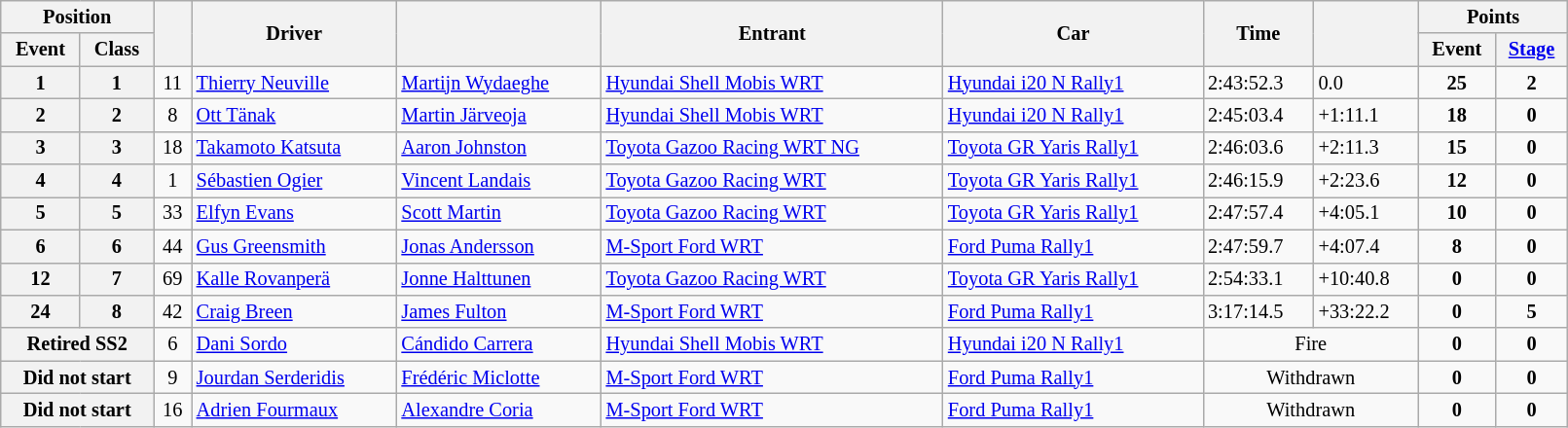<table class="wikitable" width=85% style="font-size:85%">
<tr>
<th colspan="2">Position</th>
<th rowspan="2"></th>
<th rowspan="2">Driver</th>
<th rowspan="2"></th>
<th rowspan="2">Entrant</th>
<th rowspan="2">Car</th>
<th rowspan="2">Time</th>
<th rowspan="2"></th>
<th colspan="2">Points</th>
</tr>
<tr>
<th>Event</th>
<th>Class</th>
<th>Event</th>
<th><a href='#'>Stage</a></th>
</tr>
<tr>
<th>1</th>
<th>1</th>
<td align="center">11</td>
<td><a href='#'>Thierry Neuville</a></td>
<td><a href='#'>Martijn Wydaeghe</a></td>
<td><a href='#'>Hyundai Shell Mobis WRT</a></td>
<td><a href='#'>Hyundai i20 N Rally1</a></td>
<td>2:43:52.3</td>
<td>0.0</td>
<td align="center"><strong>25</strong></td>
<td align="center"><strong>2</strong></td>
</tr>
<tr>
<th>2</th>
<th>2</th>
<td align="center">8</td>
<td><a href='#'>Ott Tänak</a></td>
<td><a href='#'>Martin Järveoja</a></td>
<td><a href='#'>Hyundai Shell Mobis WRT</a></td>
<td><a href='#'>Hyundai i20 N Rally1</a></td>
<td>2:45:03.4</td>
<td>+1:11.1</td>
<td align="center"><strong>18</strong></td>
<td align="center"><strong>0</strong></td>
</tr>
<tr>
<th>3</th>
<th>3</th>
<td align="center">18</td>
<td><a href='#'>Takamoto Katsuta</a></td>
<td><a href='#'>Aaron Johnston</a></td>
<td><a href='#'>Toyota Gazoo Racing WRT NG</a></td>
<td><a href='#'>Toyota GR Yaris Rally1</a></td>
<td>2:46:03.6</td>
<td>+2:11.3</td>
<td align="center"><strong>15</strong></td>
<td align="center"><strong>0</strong></td>
</tr>
<tr>
<th>4</th>
<th>4</th>
<td align="center">1</td>
<td><a href='#'>Sébastien Ogier</a></td>
<td><a href='#'>Vincent Landais</a></td>
<td><a href='#'>Toyota Gazoo Racing WRT</a></td>
<td><a href='#'>Toyota GR Yaris Rally1</a></td>
<td>2:46:15.9</td>
<td>+2:23.6</td>
<td align="center"><strong>12</strong></td>
<td align="center"><strong>0</strong></td>
</tr>
<tr>
<th>5</th>
<th>5</th>
<td align="center">33</td>
<td><a href='#'>Elfyn Evans</a></td>
<td><a href='#'>Scott Martin</a></td>
<td><a href='#'>Toyota Gazoo Racing WRT</a></td>
<td><a href='#'>Toyota GR Yaris Rally1</a></td>
<td>2:47:57.4</td>
<td>+4:05.1</td>
<td align="center"><strong>10</strong></td>
<td align="center"><strong>0</strong></td>
</tr>
<tr>
<th>6</th>
<th>6</th>
<td align="center">44</td>
<td><a href='#'>Gus Greensmith</a></td>
<td><a href='#'>Jonas Andersson</a></td>
<td><a href='#'>M-Sport Ford WRT</a></td>
<td><a href='#'>Ford Puma Rally1</a></td>
<td>2:47:59.7</td>
<td>+4:07.4</td>
<td align="center"><strong>8</strong></td>
<td align="center"><strong>0</strong></td>
</tr>
<tr>
<th>12</th>
<th>7</th>
<td align="center">69</td>
<td><a href='#'>Kalle Rovanperä</a></td>
<td><a href='#'>Jonne Halttunen</a></td>
<td><a href='#'>Toyota Gazoo Racing WRT</a></td>
<td><a href='#'>Toyota GR Yaris Rally1</a></td>
<td>2:54:33.1</td>
<td>+10:40.8</td>
<td align="center"><strong>0</strong></td>
<td align="center"><strong>0</strong></td>
</tr>
<tr>
<th>24</th>
<th>8</th>
<td align="center">42</td>
<td><a href='#'>Craig Breen</a></td>
<td><a href='#'>James Fulton</a></td>
<td><a href='#'>M-Sport Ford WRT</a></td>
<td><a href='#'>Ford Puma Rally1</a></td>
<td>3:17:14.5</td>
<td>+33:22.2</td>
<td align="center"><strong>0</strong></td>
<td align="center"><strong>5</strong></td>
</tr>
<tr>
<th colspan="2">Retired SS2</th>
<td align="center">6</td>
<td><a href='#'>Dani Sordo</a></td>
<td><a href='#'>Cándido Carrera</a></td>
<td><a href='#'>Hyundai Shell Mobis WRT</a></td>
<td><a href='#'>Hyundai i20 N Rally1</a></td>
<td colspan="2" align="center">Fire</td>
<td align="center"><strong>0</strong></td>
<td align="center"><strong>0</strong></td>
</tr>
<tr>
<th colspan="2">Did not start</th>
<td align="center">9</td>
<td><a href='#'>Jourdan Serderidis</a></td>
<td><a href='#'>Frédéric Miclotte</a></td>
<td><a href='#'>M-Sport Ford WRT</a></td>
<td><a href='#'>Ford Puma Rally1</a></td>
<td colspan="2" align="center">Withdrawn</td>
<td align="center"><strong>0</strong></td>
<td align="center"><strong>0</strong></td>
</tr>
<tr>
<th colspan="2">Did not start</th>
<td align="center">16</td>
<td><a href='#'>Adrien Fourmaux</a></td>
<td><a href='#'>Alexandre Coria</a></td>
<td><a href='#'>M-Sport Ford WRT</a></td>
<td><a href='#'>Ford Puma Rally1</a></td>
<td colspan="2" align="center">Withdrawn</td>
<td align="center"><strong>0</strong></td>
<td align="center"><strong>0</strong></td>
</tr>
</table>
